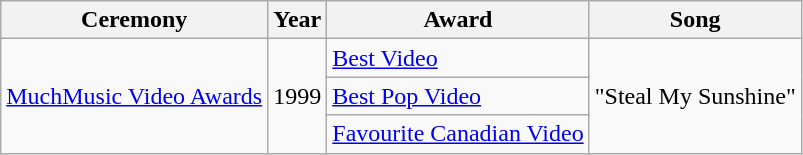<table class="wikitable">
<tr>
<th>Ceremony</th>
<th>Year</th>
<th>Award</th>
<th>Song</th>
</tr>
<tr>
<td rowspan=3><a href='#'>MuchMusic Video Awards</a></td>
<td rowspan=3>1999</td>
<td><a href='#'>Best Video</a></td>
<td rowspan=3>"Steal My Sunshine"</td>
</tr>
<tr>
<td><a href='#'>Best Pop Video</a></td>
</tr>
<tr>
<td><a href='#'>Favourite Canadian Video</a></td>
</tr>
</table>
